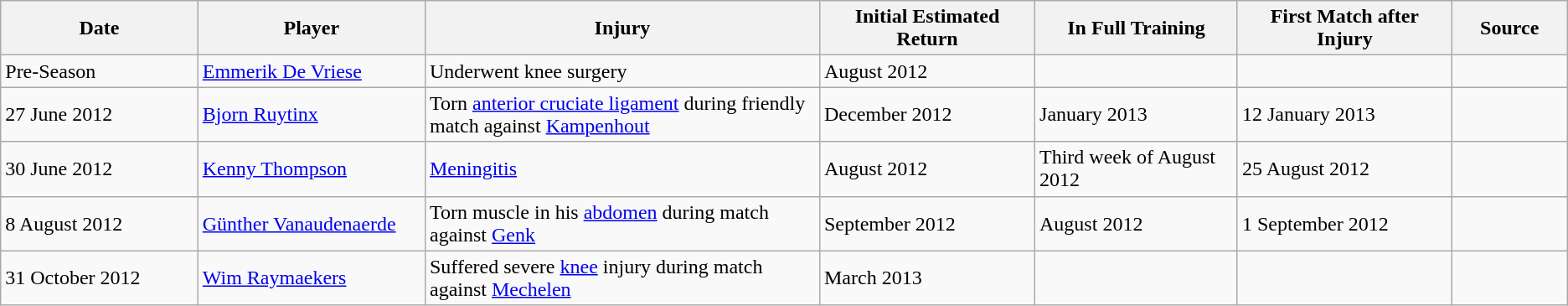<table class="wikitable">
<tr>
<th width=5%>Date</th>
<th width=4%>Player</th>
<th width=10%>Injury</th>
<th width=5%>Initial Estimated Return</th>
<th width=5%>In Full Training</th>
<th width=5%>First Match after Injury</th>
<th width=2%>Source</th>
</tr>
<tr>
<td>Pre-Season</td>
<td> <a href='#'>Emmerik De Vriese</a></td>
<td>Underwent knee surgery</td>
<td>August 2012</td>
<td></td>
<td></td>
<td></td>
</tr>
<tr>
<td>27 June 2012</td>
<td> <a href='#'>Bjorn Ruytinx</a></td>
<td>Torn <a href='#'>anterior cruciate ligament</a> during friendly match against <a href='#'>Kampenhout</a></td>
<td>December 2012</td>
<td>January 2013</td>
<td>12 January 2013</td>
<td></td>
</tr>
<tr>
<td>30 June 2012</td>
<td> <a href='#'>Kenny Thompson</a></td>
<td><a href='#'>Meningitis</a></td>
<td>August 2012</td>
<td>Third week of August 2012</td>
<td>25 August 2012</td>
<td></td>
</tr>
<tr>
<td>8 August 2012</td>
<td> <a href='#'>Günther Vanaudenaerde</a></td>
<td>Torn muscle in his <a href='#'>abdomen</a> during match against <a href='#'>Genk</a></td>
<td>September 2012</td>
<td>August 2012</td>
<td>1 September 2012</td>
<td></td>
</tr>
<tr>
<td>31 October 2012</td>
<td> <a href='#'>Wim Raymaekers</a></td>
<td>Suffered severe <a href='#'>knee</a> injury during match against <a href='#'>Mechelen</a></td>
<td>March 2013</td>
<td></td>
<td></td>
<td></td>
</tr>
</table>
